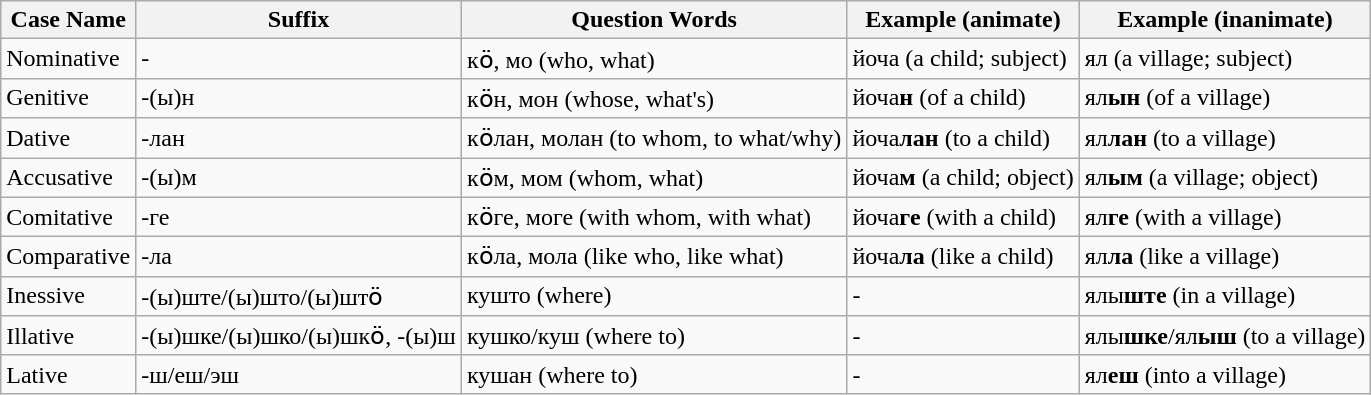<table class="wikitable">
<tr>
<th>Case Name</th>
<th>Suffix</th>
<th>Question Words</th>
<th>Example (animate)</th>
<th>Example (inanimate)</th>
</tr>
<tr>
<td>Nominative</td>
<td>-</td>
<td>кӧ, мо (who, what)</td>
<td>йоча (a child; subject)</td>
<td>ял (a village; subject)</td>
</tr>
<tr>
<td>Genitive</td>
<td>-(ы)н</td>
<td>кӧн, мон (whose, what's)</td>
<td>йоча<strong>н</strong> (of a child)</td>
<td>ял<strong>ын</strong> (of a village)</td>
</tr>
<tr>
<td>Dative</td>
<td>-лан</td>
<td>кӧлан, молан (to whom, to what/why)</td>
<td>йоча<strong>лан</strong> (to a child)</td>
<td>ял<strong>лан</strong> (to a village)</td>
</tr>
<tr>
<td>Accusative</td>
<td>-(ы)м</td>
<td>кӧм, мом (whom, what)</td>
<td>йоча<strong>м</strong> (a child; object)</td>
<td>ял<strong>ым</strong> (a village; object)</td>
</tr>
<tr>
<td>Comitative</td>
<td>-ге</td>
<td>кӧге, моге (with whom, with what)</td>
<td>йоча<strong>ге</strong> (with a child)</td>
<td>ял<strong>ге</strong> (with a village)</td>
</tr>
<tr>
<td>Comparative</td>
<td>-ла</td>
<td>кӧла, мола (like who, like what)</td>
<td>йоча<strong>ла</strong> (like a child)</td>
<td>ял<strong>ла</strong> (like a village)</td>
</tr>
<tr>
<td>Inessive</td>
<td>-(ы)ште/(ы)што/(ы)штӧ</td>
<td>кушто (where)</td>
<td>-</td>
<td>ялы<strong>ште</strong> (in a village)</td>
</tr>
<tr>
<td>Illative</td>
<td>-(ы)шке/(ы)шко/(ы)шкӧ, -(ы)ш</td>
<td>кушко/куш (where to)</td>
<td>-</td>
<td>ялы<strong>шке</strong>/ял<strong>ыш</strong> (to a village)</td>
</tr>
<tr>
<td>Lative</td>
<td>-ш/еш/эш</td>
<td>кушан (where to)</td>
<td>-</td>
<td>ял<strong>еш</strong> (into a village)</td>
</tr>
</table>
